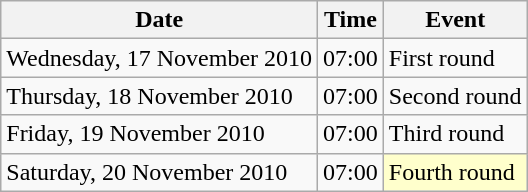<table class = "wikitable">
<tr>
<th>Date</th>
<th>Time</th>
<th>Event</th>
</tr>
<tr>
<td>Wednesday, 17 November 2010</td>
<td>07:00</td>
<td>First round</td>
</tr>
<tr>
<td>Thursday, 18 November 2010</td>
<td>07:00</td>
<td>Second round</td>
</tr>
<tr>
<td>Friday, 19 November 2010</td>
<td>07:00</td>
<td>Third round</td>
</tr>
<tr>
<td>Saturday, 20 November 2010</td>
<td>07:00</td>
<td style="background:#ffffcc;">Fourth round</td>
</tr>
</table>
